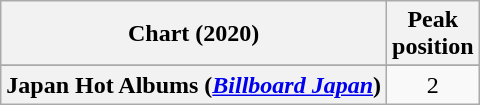<table class="wikitable plainrowheaders" style="text-align:center">
<tr>
<th scope="col">Chart (2020)</th>
<th scope="col">Peak<br>position</th>
</tr>
<tr>
</tr>
<tr>
<th scope="row">Japan Hot Albums (<em><a href='#'>Billboard Japan</a></em>)</th>
<td>2</td>
</tr>
</table>
